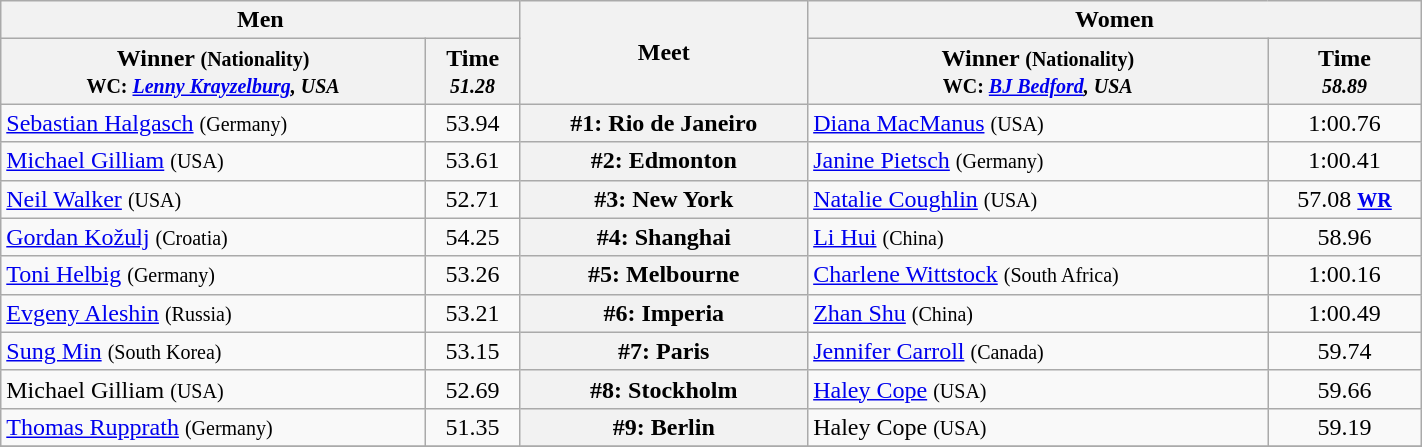<table class=wikitable width="75%">
<tr>
<th colspan="2">Men</th>
<th rowspan="2">Meet</th>
<th colspan="2">Women</th>
</tr>
<tr>
<th>Winner <small>(Nationality) <br> WC: <em><a href='#'>Lenny Krayzelburg</a>, USA</em> </small></th>
<th>Time <small><br> <em>51.28</em> </small></th>
<th>Winner <small>(Nationality) <br> WC: <em><a href='#'>BJ Bedford</a>, USA</em> </small></th>
<th>Time <small><br> <em>58.89</em></small></th>
</tr>
<tr>
<td> <a href='#'>Sebastian Halgasch</a> <small>(Germany)</small></td>
<td align=center>53.94</td>
<th>#1: Rio de Janeiro</th>
<td> <a href='#'>Diana MacManus</a> <small>(USA)</small></td>
<td align=center>1:00.76</td>
</tr>
<tr>
<td> <a href='#'>Michael Gilliam</a> <small>(USA)</small></td>
<td align=center>53.61</td>
<th>#2: Edmonton</th>
<td> <a href='#'>Janine Pietsch</a> <small>(Germany)</small></td>
<td align=center>1:00.41</td>
</tr>
<tr>
<td> <a href='#'>Neil Walker</a> <small>(USA)</small></td>
<td align=center>52.71</td>
<th>#3: New York</th>
<td> <a href='#'>Natalie Coughlin</a> <small>(USA)</small></td>
<td align=center>57.08 <small><strong><a href='#'>WR</a></strong></small></td>
</tr>
<tr>
<td> <a href='#'>Gordan Kožulj</a> <small>(Croatia)</small></td>
<td align=center>54.25</td>
<th>#4: Shanghai</th>
<td> <a href='#'>Li Hui</a> <small>(China)</small></td>
<td align=center>58.96</td>
</tr>
<tr>
<td> <a href='#'>Toni Helbig</a> <small>(Germany)</small></td>
<td align=center>53.26</td>
<th>#5: Melbourne</th>
<td> <a href='#'>Charlene Wittstock</a> <small>(South Africa)</small></td>
<td align=center>1:00.16</td>
</tr>
<tr>
<td> <a href='#'>Evgeny Aleshin</a> <small>(Russia)</small></td>
<td align=center>53.21</td>
<th>#6: Imperia</th>
<td> <a href='#'>Zhan Shu</a> <small>(China)</small></td>
<td align=center>1:00.49</td>
</tr>
<tr>
<td> <a href='#'>Sung Min</a> <small>(South Korea)</small></td>
<td align=center>53.15</td>
<th>#7: Paris</th>
<td> <a href='#'>Jennifer Carroll</a> <small>(Canada)</small></td>
<td align=center>59.74</td>
</tr>
<tr>
<td> Michael Gilliam <small>(USA)</small></td>
<td align=center>52.69</td>
<th>#8: Stockholm</th>
<td> <a href='#'>Haley Cope</a> <small>(USA)</small></td>
<td align=center>59.66</td>
</tr>
<tr>
<td> <a href='#'>Thomas Rupprath</a> <small>(Germany)</small></td>
<td align=center>51.35</td>
<th>#9: Berlin</th>
<td> Haley Cope <small>(USA)</small></td>
<td align=center>59.19</td>
</tr>
<tr>
</tr>
</table>
